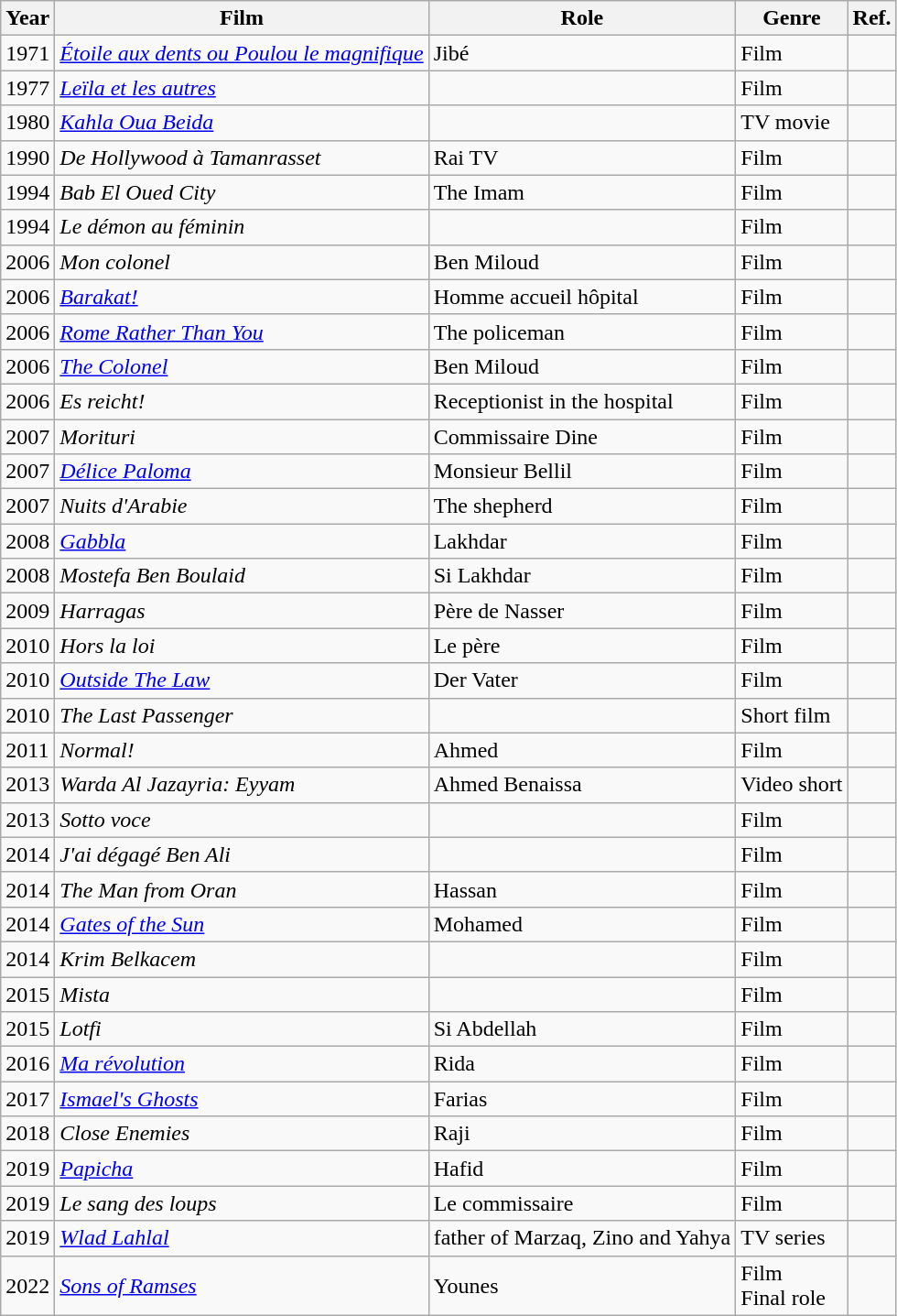<table class="wikitable">
<tr>
<th>Year</th>
<th>Film</th>
<th>Role</th>
<th>Genre</th>
<th>Ref.</th>
</tr>
<tr>
<td>1971</td>
<td><em><a href='#'>Étoile aux dents ou Poulou le magnifique</a></em></td>
<td>Jibé</td>
<td>Film</td>
<td></td>
</tr>
<tr>
<td>1977</td>
<td><em><a href='#'>Leïla et les autres</a></em></td>
<td></td>
<td>Film</td>
<td></td>
</tr>
<tr>
<td>1980</td>
<td><em><a href='#'>Kahla Oua Beida</a></em></td>
<td></td>
<td>TV movie</td>
<td></td>
</tr>
<tr>
<td>1990</td>
<td><em>De Hollywood à Tamanrasset</em></td>
<td>Rai TV</td>
<td>Film</td>
<td></td>
</tr>
<tr>
<td>1994</td>
<td><em>Bab El Oued City</em></td>
<td>The Imam</td>
<td>Film</td>
<td></td>
</tr>
<tr>
<td>1994</td>
<td><em>Le démon au féminin</em></td>
<td></td>
<td>Film</td>
<td></td>
</tr>
<tr>
<td>2006</td>
<td><em>Mon colonel</em></td>
<td>Ben Miloud</td>
<td>Film</td>
<td></td>
</tr>
<tr>
<td>2006</td>
<td><em><a href='#'>Barakat!</a></em></td>
<td>Homme accueil hôpital</td>
<td>Film</td>
<td></td>
</tr>
<tr>
<td>2006</td>
<td><em><a href='#'>Rome Rather Than You</a></em></td>
<td>The policeman</td>
<td>Film</td>
<td></td>
</tr>
<tr>
<td>2006</td>
<td><em><a href='#'>The Colonel</a></em></td>
<td>Ben Miloud</td>
<td>Film</td>
<td></td>
</tr>
<tr>
<td>2006</td>
<td><em>Es reicht!</em></td>
<td>Receptionist in the hospital</td>
<td>Film</td>
<td></td>
</tr>
<tr>
<td>2007</td>
<td><em>Morituri</em></td>
<td>Commissaire Dine</td>
<td>Film</td>
<td></td>
</tr>
<tr>
<td>2007</td>
<td><em><a href='#'>Délice Paloma</a></em></td>
<td>Monsieur Bellil</td>
<td>Film</td>
<td></td>
</tr>
<tr>
<td>2007</td>
<td><em>Nuits d'Arabie</em></td>
<td>The shepherd</td>
<td>Film</td>
<td></td>
</tr>
<tr>
<td>2008</td>
<td><em><a href='#'>Gabbla</a></em></td>
<td>Lakhdar</td>
<td>Film</td>
<td></td>
</tr>
<tr>
<td>2008</td>
<td><em>Mostefa Ben Boulaid</em></td>
<td>Si Lakhdar</td>
<td>Film</td>
<td></td>
</tr>
<tr>
<td>2009</td>
<td><em>Harragas</em></td>
<td>Père de Nasser</td>
<td>Film</td>
<td></td>
</tr>
<tr>
<td>2010</td>
<td><em>Hors la loi</em></td>
<td>Le père</td>
<td>Film</td>
<td></td>
</tr>
<tr>
<td>2010</td>
<td><em><a href='#'>Outside The Law</a></em></td>
<td>Der Vater</td>
<td>Film</td>
<td></td>
</tr>
<tr>
<td>2010</td>
<td><em>The Last Passenger</em></td>
<td></td>
<td>Short film</td>
<td></td>
</tr>
<tr>
<td>2011</td>
<td><em>Normal!</em></td>
<td>Ahmed</td>
<td>Film</td>
<td></td>
</tr>
<tr>
<td>2013</td>
<td><em>Warda Al Jazayria: Eyyam</em></td>
<td>Ahmed Benaissa</td>
<td>Video short</td>
<td></td>
</tr>
<tr>
<td>2013</td>
<td><em>Sotto voce</em></td>
<td></td>
<td>Film</td>
<td></td>
</tr>
<tr>
<td>2014</td>
<td><em>J'ai dégagé Ben Ali</em></td>
<td></td>
<td>Film</td>
<td></td>
</tr>
<tr>
<td>2014</td>
<td><em>The Man from Oran</em></td>
<td>Hassan</td>
<td>Film</td>
<td></td>
</tr>
<tr>
<td>2014</td>
<td><em><a href='#'>Gates of the Sun</a></em></td>
<td>Mohamed</td>
<td>Film</td>
<td></td>
</tr>
<tr>
<td>2014</td>
<td><em>Krim Belkacem</em></td>
<td></td>
<td>Film</td>
<td></td>
</tr>
<tr>
<td>2015</td>
<td><em>Mista</em></td>
<td></td>
<td>Film</td>
<td></td>
</tr>
<tr>
<td>2015</td>
<td><em>Lotfi</em></td>
<td>Si Abdellah</td>
<td>Film</td>
<td></td>
</tr>
<tr>
<td>2016</td>
<td><em><a href='#'>Ma révolution</a></em></td>
<td>Rida</td>
<td>Film</td>
<td></td>
</tr>
<tr>
<td>2017</td>
<td><em><a href='#'>Ismael's Ghosts</a></em></td>
<td>Farias</td>
<td>Film</td>
<td></td>
</tr>
<tr>
<td>2018</td>
<td><em>Close Enemies</em></td>
<td>Raji</td>
<td>Film</td>
<td></td>
</tr>
<tr>
<td>2019</td>
<td><em><a href='#'>Papicha</a></em></td>
<td>Hafid</td>
<td>Film</td>
<td></td>
</tr>
<tr>
<td>2019</td>
<td><em>Le sang des loups</em></td>
<td>Le commissaire</td>
<td>Film</td>
<td></td>
</tr>
<tr>
<td>2019</td>
<td><em><a href='#'>Wlad Lahlal</a></em></td>
<td>father of Marzaq, Zino and Yahya</td>
<td>TV series</td>
<td></td>
</tr>
<tr>
<td>2022</td>
<td><em><a href='#'>Sons of Ramses</a></em></td>
<td>Younes</td>
<td>Film<br>Final role</td>
<td></td>
</tr>
</table>
